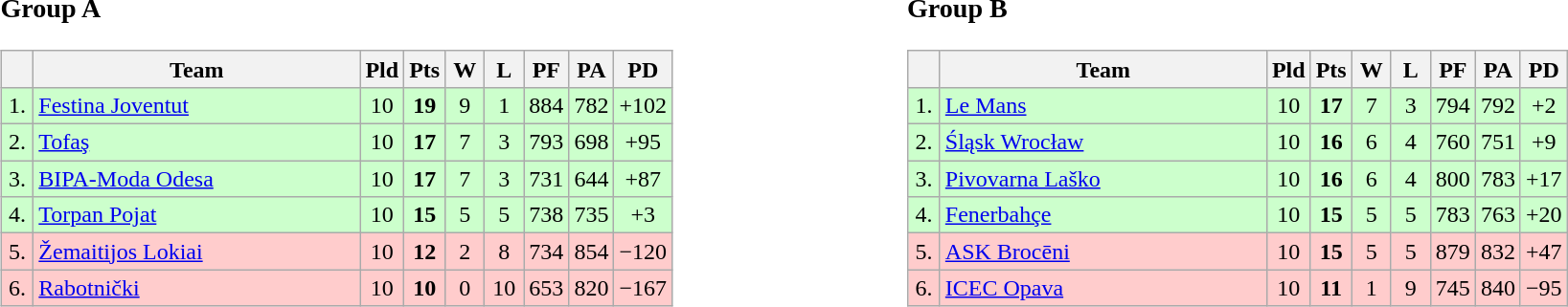<table>
<tr>
<td style="vertical-align:top; width:33%;"><br><h3>Group A</h3><table class="wikitable" style="text-align:center">
<tr>
<th width=15></th>
<th width=220>Team</th>
<th width=20>Pld</th>
<th width=20>Pts</th>
<th width=20>W</th>
<th width=20>L</th>
<th width=20>PF</th>
<th width=20>PA</th>
<th width=20>PD</th>
</tr>
<tr style="background: #ccffcc;">
<td>1.</td>
<td align=left> <a href='#'>Festina Joventut</a></td>
<td>10</td>
<td><strong>19</strong></td>
<td>9</td>
<td>1</td>
<td>884</td>
<td>782</td>
<td>+102</td>
</tr>
<tr style="background: #ccffcc;">
<td>2.</td>
<td align=left> <a href='#'>Tofaş</a></td>
<td>10</td>
<td><strong>17</strong></td>
<td>7</td>
<td>3</td>
<td>793</td>
<td>698</td>
<td>+95</td>
</tr>
<tr style="background: #ccffcc;">
<td>3.</td>
<td align=left> <a href='#'>BIPA-Moda Odesa</a></td>
<td>10</td>
<td><strong>17</strong></td>
<td>7</td>
<td>3</td>
<td>731</td>
<td>644</td>
<td>+87</td>
</tr>
<tr style="background: #ccffcc;">
<td>4.</td>
<td align=left> <a href='#'>Torpan Pojat</a></td>
<td>10</td>
<td><strong>15</strong></td>
<td>5</td>
<td>5</td>
<td>738</td>
<td>735</td>
<td>+3</td>
</tr>
<tr style="background: #ffcccc;">
<td>5.</td>
<td align=left> <a href='#'>Žemaitijos Lokiai</a></td>
<td>10</td>
<td><strong>12</strong></td>
<td>2</td>
<td>8</td>
<td>734</td>
<td>854</td>
<td>−120</td>
</tr>
<tr style="background: #ffcccc;">
<td>6.</td>
<td align=left> <a href='#'>Rabotnički</a></td>
<td>10</td>
<td><strong>10</strong></td>
<td>0</td>
<td>10</td>
<td>653</td>
<td>820</td>
<td>−167</td>
</tr>
</table>
</td>
<td style="vertical-align:top; width:33%;"><br><h3>Group B</h3><table class="wikitable" style="text-align:center">
<tr>
<th width=15></th>
<th width=220>Team</th>
<th width=20>Pld</th>
<th width=20>Pts</th>
<th width=20>W</th>
<th width=20>L</th>
<th width=20>PF</th>
<th width=20>PA</th>
<th width=20>PD</th>
</tr>
<tr style="background: #ccffcc;">
<td>1.</td>
<td align=left> <a href='#'>Le Mans</a></td>
<td>10</td>
<td><strong>17</strong></td>
<td>7</td>
<td>3</td>
<td>794</td>
<td>792</td>
<td>+2</td>
</tr>
<tr style="background: #ccffcc;">
<td>2.</td>
<td align=left> <a href='#'>Śląsk Wrocław</a></td>
<td>10</td>
<td><strong>16</strong></td>
<td>6</td>
<td>4</td>
<td>760</td>
<td>751</td>
<td>+9</td>
</tr>
<tr style="background: #ccffcc;">
<td>3.</td>
<td align=left> <a href='#'>Pivovarna Laško</a></td>
<td>10</td>
<td><strong>16</strong></td>
<td>6</td>
<td>4</td>
<td>800</td>
<td>783</td>
<td>+17</td>
</tr>
<tr style="background: #ccffcc;">
<td>4.</td>
<td align=left> <a href='#'>Fenerbahçe</a></td>
<td>10</td>
<td><strong>15</strong></td>
<td>5</td>
<td>5</td>
<td>783</td>
<td>763</td>
<td>+20</td>
</tr>
<tr style="background: #ffcccc;">
<td>5.</td>
<td align=left> <a href='#'>ASK Brocēni</a></td>
<td>10</td>
<td><strong>15</strong></td>
<td>5</td>
<td>5</td>
<td>879</td>
<td>832</td>
<td>+47</td>
</tr>
<tr style="background: #ffcccc;">
<td>6.</td>
<td align=left> <a href='#'>ICEC Opava</a></td>
<td>10</td>
<td><strong>11</strong></td>
<td>1</td>
<td>9</td>
<td>745</td>
<td>840</td>
<td>−95</td>
</tr>
</table>
</td>
</tr>
</table>
